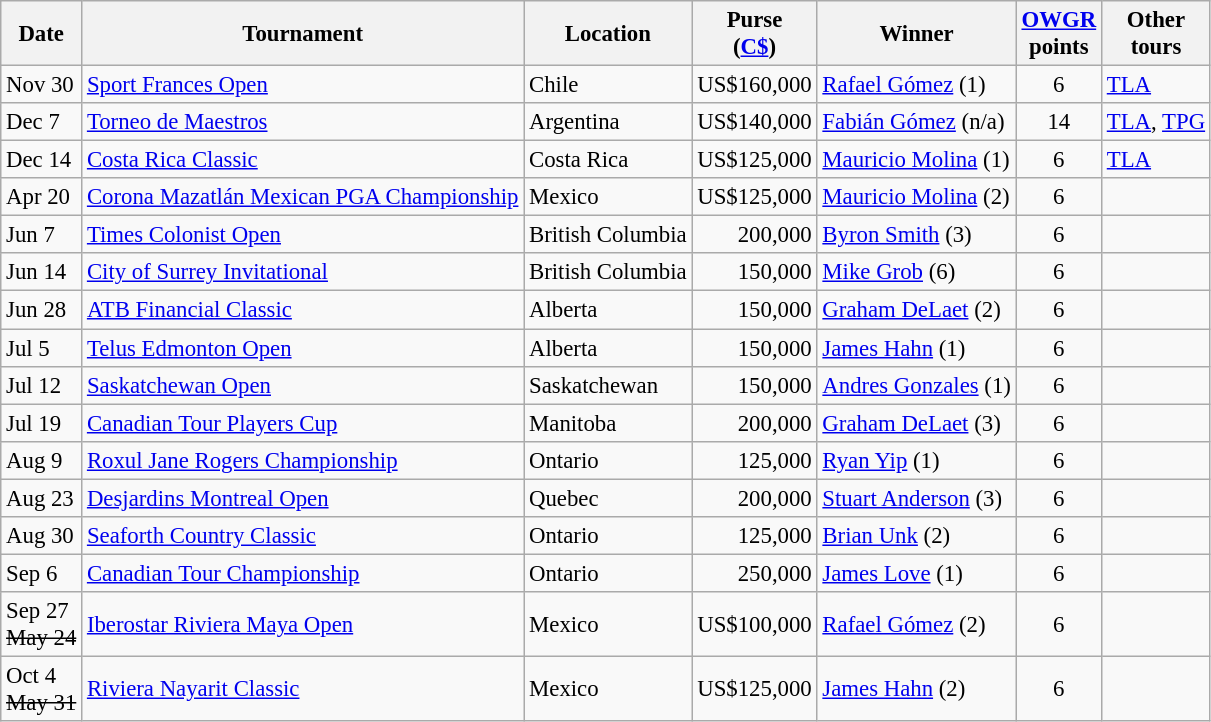<table class="wikitable" style="font-size:95%">
<tr>
<th>Date</th>
<th>Tournament</th>
<th>Location</th>
<th>Purse<br>(<a href='#'>C$</a>)</th>
<th>Winner</th>
<th><a href='#'>OWGR</a><br>points</th>
<th>Other<br>tours</th>
</tr>
<tr>
<td>Nov 30</td>
<td><a href='#'>Sport Frances Open</a></td>
<td>Chile</td>
<td align=right>US$160,000</td>
<td> <a href='#'>Rafael Gómez</a> (1)</td>
<td align=center>6</td>
<td><a href='#'>TLA</a></td>
</tr>
<tr>
<td>Dec 7</td>
<td><a href='#'>Torneo de Maestros</a></td>
<td>Argentina</td>
<td align=right>US$140,000</td>
<td> <a href='#'>Fabián Gómez</a> (n/a)</td>
<td align=center>14</td>
<td><a href='#'>TLA</a>, <a href='#'>TPG</a></td>
</tr>
<tr>
<td>Dec 14</td>
<td><a href='#'>Costa Rica Classic</a></td>
<td>Costa Rica</td>
<td align=right>US$125,000</td>
<td> <a href='#'>Mauricio Molina</a> (1)</td>
<td align=center>6</td>
<td><a href='#'>TLA</a></td>
</tr>
<tr>
<td>Apr 20</td>
<td><a href='#'>Corona Mazatlán Mexican PGA Championship</a></td>
<td>Mexico</td>
<td align=right>US$125,000</td>
<td> <a href='#'>Mauricio Molina</a> (2)</td>
<td align=center>6</td>
<td></td>
</tr>
<tr>
<td>Jun 7</td>
<td><a href='#'>Times Colonist Open</a></td>
<td>British Columbia</td>
<td align=right>200,000</td>
<td> <a href='#'>Byron Smith</a> (3)</td>
<td align=center>6</td>
<td></td>
</tr>
<tr>
<td>Jun 14</td>
<td><a href='#'>City of Surrey Invitational</a></td>
<td>British Columbia</td>
<td align=right>150,000</td>
<td> <a href='#'>Mike Grob</a> (6)</td>
<td align=center>6</td>
<td></td>
</tr>
<tr>
<td>Jun 28</td>
<td><a href='#'>ATB Financial Classic</a></td>
<td>Alberta</td>
<td align=right>150,000</td>
<td> <a href='#'>Graham DeLaet</a> (2)</td>
<td align=center>6</td>
<td></td>
</tr>
<tr>
<td>Jul 5</td>
<td><a href='#'>Telus Edmonton Open</a></td>
<td>Alberta</td>
<td align=right>150,000</td>
<td> <a href='#'>James Hahn</a> (1)</td>
<td align=center>6</td>
<td></td>
</tr>
<tr>
<td>Jul 12</td>
<td><a href='#'>Saskatchewan Open</a></td>
<td>Saskatchewan</td>
<td align=right>150,000</td>
<td> <a href='#'>Andres Gonzales</a> (1)</td>
<td align=center>6</td>
<td></td>
</tr>
<tr>
<td>Jul 19</td>
<td><a href='#'>Canadian Tour Players Cup</a></td>
<td>Manitoba</td>
<td align=right>200,000</td>
<td> <a href='#'>Graham DeLaet</a> (3)</td>
<td align=center>6</td>
<td></td>
</tr>
<tr>
<td>Aug 9</td>
<td><a href='#'>Roxul Jane Rogers Championship</a></td>
<td>Ontario</td>
<td align=right>125,000</td>
<td> <a href='#'>Ryan Yip</a> (1)</td>
<td align=center>6</td>
<td></td>
</tr>
<tr>
<td>Aug 23</td>
<td><a href='#'>Desjardins Montreal Open</a></td>
<td>Quebec</td>
<td align=right>200,000</td>
<td> <a href='#'>Stuart Anderson</a> (3)</td>
<td align=center>6</td>
<td></td>
</tr>
<tr>
<td>Aug 30</td>
<td><a href='#'>Seaforth Country Classic</a></td>
<td>Ontario</td>
<td align=right>125,000</td>
<td> <a href='#'>Brian Unk</a> (2)</td>
<td align=center>6</td>
<td></td>
</tr>
<tr>
<td>Sep 6</td>
<td><a href='#'>Canadian Tour Championship</a></td>
<td>Ontario</td>
<td align=right>250,000</td>
<td> <a href='#'>James Love</a> (1)</td>
<td align=center>6</td>
<td></td>
</tr>
<tr>
<td>Sep 27<br><s>May 24</s></td>
<td><a href='#'>Iberostar Riviera Maya Open</a></td>
<td>Mexico</td>
<td align=right>US$100,000</td>
<td> <a href='#'>Rafael Gómez</a> (2)</td>
<td align=center>6</td>
<td></td>
</tr>
<tr>
<td>Oct 4<br><s>May 31</s></td>
<td><a href='#'>Riviera Nayarit Classic</a></td>
<td>Mexico</td>
<td align=right>US$125,000</td>
<td> <a href='#'>James Hahn</a> (2)</td>
<td align=center>6</td>
<td></td>
</tr>
</table>
